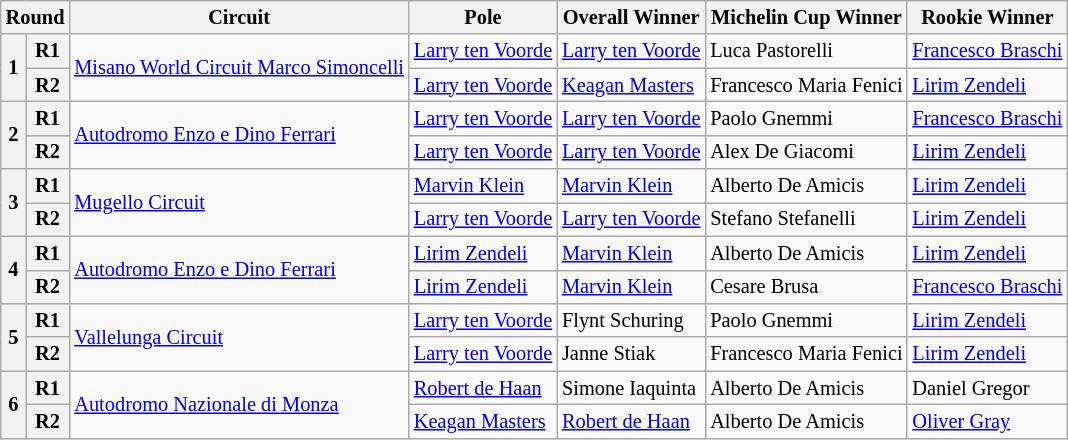<table class="wikitable" style="font-size:85%;">
<tr>
<th colspan="2">Round</th>
<th>Circuit</th>
<th>Pole</th>
<th>Overall Winner</th>
<th>Michelin Cup Winner</th>
<th>Rookie Winner</th>
</tr>
<tr>
<th rowspan="2">1</th>
<th>R1</th>
<td rowspan="2"> <a href='#'>Misano World Circuit Marco Simoncelli</a></td>
<td> <a href='#'>Larry ten Voorde</a></td>
<td> <a href='#'>Larry ten Voorde</a></td>
<td> Luca Pastorelli</td>
<td> <a href='#'>Francesco Braschi</a></td>
</tr>
<tr>
<th>R2</th>
<td> <a href='#'>Larry ten Voorde</a></td>
<td> <a href='#'>Keagan Masters</a></td>
<td> Francesco Maria Fenici</td>
<td> <a href='#'>Lirim Zendeli</a></td>
</tr>
<tr>
<th rowspan="2">2</th>
<th>R1</th>
<td rowspan="2"> <a href='#'>Autodromo Enzo e Dino Ferrari</a></td>
<td> <a href='#'>Larry ten Voorde</a></td>
<td> <a href='#'>Larry ten Voorde</a></td>
<td> Paolo Gnemmi</td>
<td> <a href='#'>Francesco Braschi</a></td>
</tr>
<tr>
<th>R2</th>
<td> <a href='#'>Larry ten Voorde</a></td>
<td> <a href='#'>Larry ten Voorde</a></td>
<td> Alex De Giacomi</td>
<td> <a href='#'>Lirim Zendeli</a></td>
</tr>
<tr>
<th rowspan="2">3</th>
<th>R1</th>
<td rowspan="2"> <a href='#'>Mugello Circuit</a></td>
<td> <a href='#'>Marvin Klein</a></td>
<td> <a href='#'>Marvin Klein</a></td>
<td> Alberto De Amicis</td>
<td> <a href='#'>Lirim Zendeli</a></td>
</tr>
<tr>
<th>R2</th>
<td> <a href='#'>Larry ten Voorde</a></td>
<td> <a href='#'>Larry ten Voorde</a></td>
<td> Stefano Stefanelli</td>
<td> <a href='#'>Lirim Zendeli</a></td>
</tr>
<tr>
<th rowspan="2">4</th>
<th>R1</th>
<td rowspan="2"> <a href='#'>Autodromo Enzo e Dino Ferrari</a></td>
<td> <a href='#'>Lirim Zendeli</a></td>
<td> <a href='#'>Marvin Klein</a></td>
<td> Alberto De Amicis</td>
<td> <a href='#'>Lirim Zendeli</a></td>
</tr>
<tr>
<th>R2</th>
<td> <a href='#'>Lirim Zendeli</a></td>
<td> <a href='#'>Marvin Klein</a></td>
<td> Cesare Brusa</td>
<td> <a href='#'>Francesco Braschi</a></td>
</tr>
<tr>
<th rowspan="2">5</th>
<th>R1</th>
<td rowspan="2"> <a href='#'>Vallelunga Circuit</a></td>
<td> <a href='#'>Larry ten Voorde</a></td>
<td> Flynt Schuring</td>
<td> Paolo Gnemmi</td>
<td> <a href='#'>Lirim Zendeli</a></td>
</tr>
<tr>
<th>R2</th>
<td> <a href='#'>Larry ten Voorde</a></td>
<td> Janne Stiak</td>
<td> Francesco Maria Fenici</td>
<td> <a href='#'>Lirim Zendeli</a></td>
</tr>
<tr>
<th rowspan="2">6</th>
<th>R1</th>
<td rowspan="2"> <a href='#'>Autodromo Nazionale di Monza</a></td>
<td> <a href='#'>Robert de Haan</a></td>
<td> Simone Iaquinta</td>
<td> Alberto De Amicis</td>
<td> Daniel Gregor</td>
</tr>
<tr>
<th>R2</th>
<td> <a href='#'>Keagan Masters</a></td>
<td> <a href='#'>Robert de Haan</a></td>
<td> Alberto De Amicis</td>
<td> <a href='#'>Oliver Gray</a></td>
</tr>
</table>
